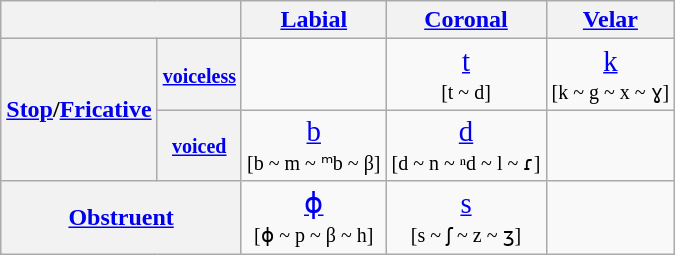<table class="wikitable" style="text-align:center;"}>
<tr>
<th colspan="2"></th>
<th><a href='#'>Labial</a></th>
<th><a href='#'>Coronal</a></th>
<th><a href='#'>Velar</a></th>
</tr>
<tr>
<th rowspan="2"><a href='#'>Stop</a>/<a href='#'>Fricative</a></th>
<th><a href='#'><small>voiceless</small></a></th>
<td></td>
<td><big><a href='#'>t</a></big><br><small>[t ~ d]</small></td>
<td><big><a href='#'>k</a></big><br><small>[k ~ g ~ x ~ ɣ]</small></td>
</tr>
<tr>
<th><a href='#'><small>voiced</small></a></th>
<td><big><a href='#'>b</a></big><br><small>[b ~ m ~ ᵐb ~ β]</small></td>
<td style="text-align:center;"><big><a href='#'>d</a></big><br><small>[d ~ n ~ ⁿd ~ l ~ ɾ]</small></td>
<td></td>
</tr>
<tr>
<th colspan="2"><a href='#'>Obstruent</a></th>
<td><big><a href='#'>ɸ</a></big><br><small>[ɸ ~ p ~ β ~ h]</small><br><f></td>
<td><big><a href='#'>s</a></big><br><small>[s ~ ʃ ~ z ~ ʒ]</small></td>
<td></td>
</tr>
</table>
